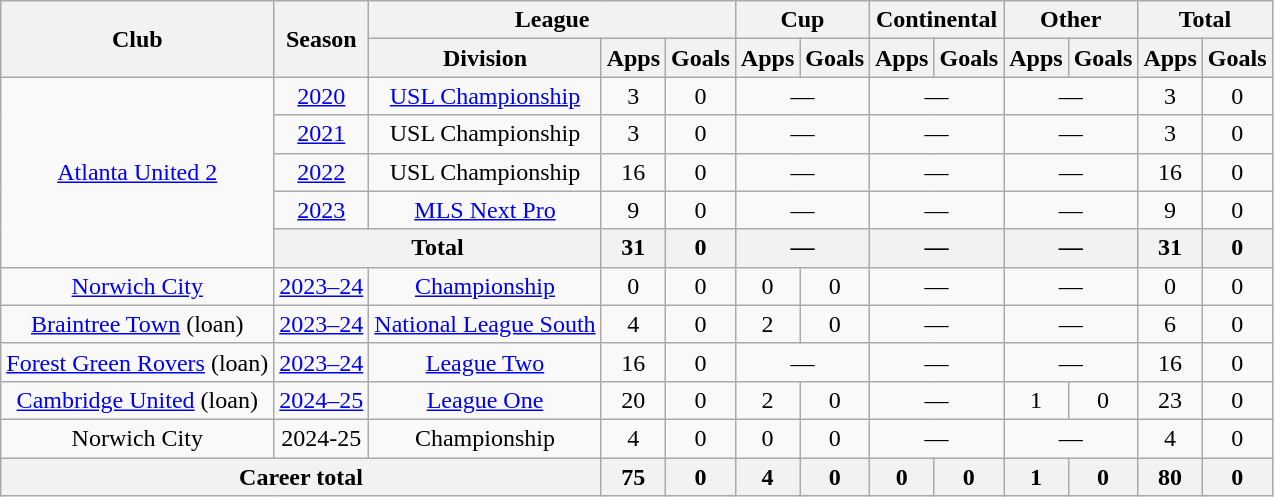<table class=wikitable style=text-align:center>
<tr>
<th rowspan=2>Club</th>
<th rowspan=2>Season</th>
<th colspan=3>League</th>
<th colspan=2>Cup</th>
<th colspan=2>Continental</th>
<th colspan=2>Other</th>
<th colspan=2>Total</th>
</tr>
<tr>
<th>Division</th>
<th>Apps</th>
<th>Goals</th>
<th>Apps</th>
<th>Goals</th>
<th>Apps</th>
<th>Goals</th>
<th>Apps</th>
<th>Goals</th>
<th>Apps</th>
<th>Goals</th>
</tr>
<tr>
<td rowspan=5><a href='#'>Atlanta United 2</a></td>
<td><a href='#'>2020</a></td>
<td><a href='#'>USL Championship</a></td>
<td>3</td>
<td>0</td>
<td colspan=2>—</td>
<td colspan=2>—</td>
<td colspan=2>—</td>
<td>3</td>
<td>0</td>
</tr>
<tr>
<td><a href='#'>2021</a></td>
<td>USL Championship</td>
<td>3</td>
<td>0</td>
<td colspan=2>—</td>
<td colspan=2>—</td>
<td colspan=2>—</td>
<td>3</td>
<td>0</td>
</tr>
<tr>
<td><a href='#'>2022</a></td>
<td>USL Championship</td>
<td>16</td>
<td>0</td>
<td colspan=2>—</td>
<td colspan=2>—</td>
<td colspan=2>—</td>
<td>16</td>
<td>0</td>
</tr>
<tr>
<td><a href='#'>2023</a></td>
<td><a href='#'>MLS Next Pro</a></td>
<td>9</td>
<td>0</td>
<td colspan=2>—</td>
<td colspan=2>—</td>
<td colspan=2>—</td>
<td>9</td>
<td>0</td>
</tr>
<tr>
<th colspan=2>Total</th>
<th>31</th>
<th>0</th>
<th colspan=2>—</th>
<th colspan=2>—</th>
<th colspan=2>—</th>
<th>31</th>
<th>0</th>
</tr>
<tr>
<td><a href='#'>Norwich City</a></td>
<td><a href='#'>2023–24</a></td>
<td><a href='#'>Championship</a></td>
<td>0</td>
<td>0</td>
<td>0</td>
<td>0</td>
<td colspan=2>—</td>
<td colspan=2>—</td>
<td>0</td>
<td>0</td>
</tr>
<tr>
<td><a href='#'>Braintree Town</a> (loan)</td>
<td><a href='#'>2023–24</a></td>
<td><a href='#'>National League South</a></td>
<td>4</td>
<td>0</td>
<td>2</td>
<td>0</td>
<td colspan=2>—</td>
<td colspan=2>—</td>
<td>6</td>
<td>0</td>
</tr>
<tr>
<td><a href='#'>Forest Green Rovers</a> (loan)</td>
<td><a href='#'>2023–24</a></td>
<td><a href='#'>League Two</a></td>
<td>16</td>
<td>0</td>
<td colspan=2>—</td>
<td colspan=2>—</td>
<td colspan=2>—</td>
<td>16</td>
<td>0</td>
</tr>
<tr>
<td><a href='#'>Cambridge United</a> (loan)</td>
<td><a href='#'>2024–25</a></td>
<td><a href='#'>League One</a></td>
<td>20</td>
<td>0</td>
<td>2</td>
<td>0</td>
<td colspan=2>—</td>
<td>1</td>
<td>0</td>
<td>23</td>
<td>0</td>
</tr>
<tr>
<td>Norwich City</td>
<td>2024-25</td>
<td>Championship</td>
<td>4</td>
<td>0</td>
<td>0</td>
<td>0</td>
<td colspan="2">—</td>
<td colspan="2">—</td>
<td>4</td>
<td>0</td>
</tr>
<tr>
<th colspan="3">Career total</th>
<th>75</th>
<th>0</th>
<th>4</th>
<th>0</th>
<th>0</th>
<th>0</th>
<th>1</th>
<th>0</th>
<th>80</th>
<th>0</th>
</tr>
</table>
